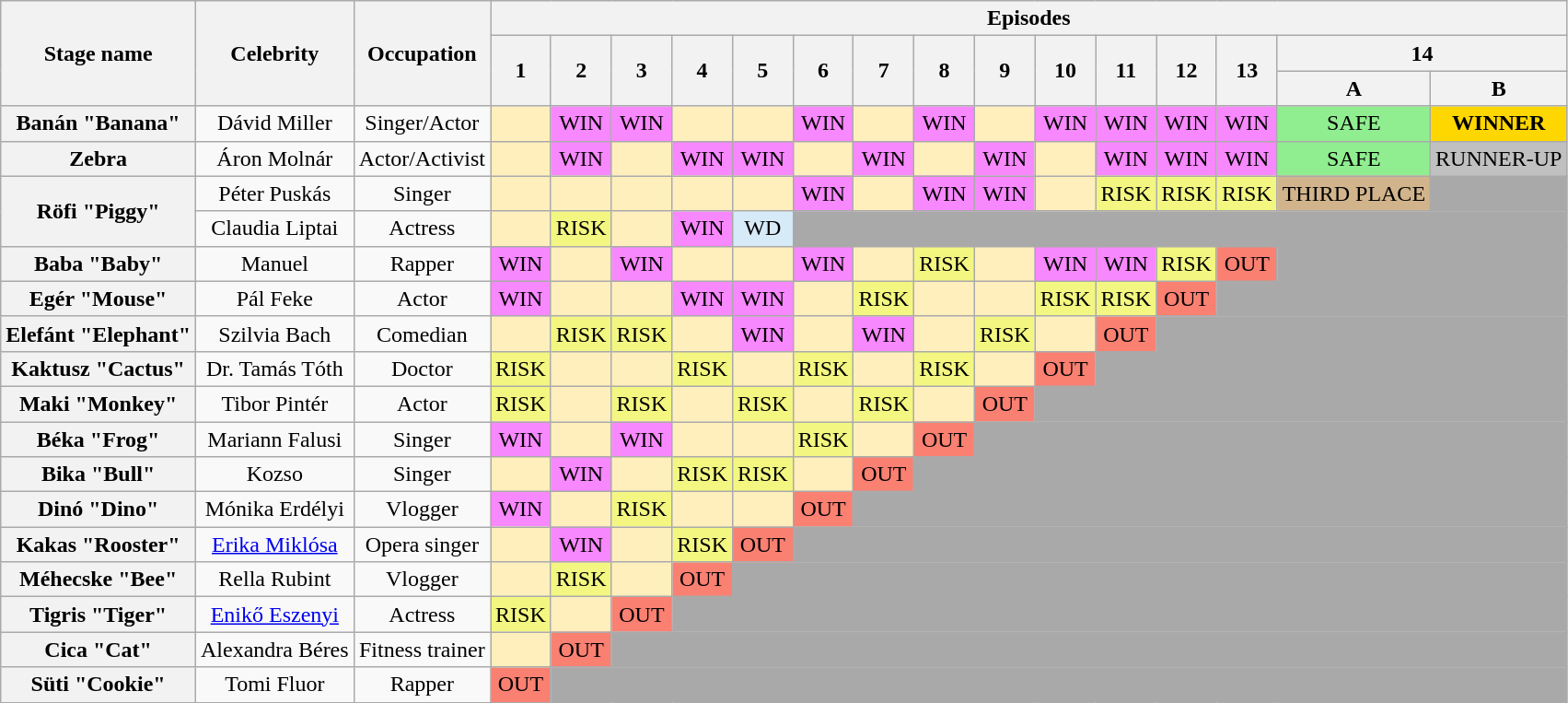<table class="wikitable" style="text-align:center">
<tr>
<th rowspan="3">Stage name</th>
<th rowspan="3">Celebrity</th>
<th rowspan="3">Occupation</th>
<th colspan="15">Episodes</th>
</tr>
<tr>
<th rowspan="2">1</th>
<th rowspan="2">2</th>
<th rowspan="2">3</th>
<th rowspan="2">4</th>
<th rowspan="2">5</th>
<th rowspan="2">6</th>
<th rowspan="2">7</th>
<th rowspan="2">8</th>
<th rowspan="2">9</th>
<th rowspan="2">10</th>
<th rowspan="2">11</th>
<th rowspan="2">12</th>
<th rowspan="2">13</th>
<th colspan="2">14</th>
</tr>
<tr>
<th>A</th>
<th>B</th>
</tr>
<tr>
<th>Banán "Banana"</th>
<td>Dávid Miller</td>
<td>Singer/Actor</td>
<td bgcolor="FFEFBD"></td>
<td bgcolor="F888FD">WIN</td>
<td bgcolor="F888FD">WIN</td>
<td bgcolor="FFEFBD"></td>
<td bgcolor="FFEFBD"></td>
<td bgcolor="F888FD">WIN</td>
<td bgcolor="FFEFBD"></td>
<td bgcolor="F888FD">WIN</td>
<td bgcolor="FFEFBD"></td>
<td bgcolor="F888FD">WIN</td>
<td bgcolor="F888FD">WIN</td>
<td bgcolor="F888FD">WIN</td>
<td bgcolor="F888FD">WIN</td>
<td bgcolor="lightgreen">SAFE</td>
<td bgcolor="gold"><strong>WINNER</strong></td>
</tr>
<tr>
<th>Zebra</th>
<td>Áron Molnár</td>
<td>Actor/Activist</td>
<td bgcolor="FFEFBD"></td>
<td bgcolor="F888FD">WIN</td>
<td bgcolor="FFEFBD"></td>
<td bgcolor="F888FD">WIN</td>
<td bgcolor="F888FD">WIN</td>
<td bgcolor="FFEFBD"></td>
<td bgcolor="F888FD">WIN</td>
<td bgcolor="FFEFBD"></td>
<td bgcolor="F888FD">WIN</td>
<td bgcolor="FFEFBD"></td>
<td bgcolor="F888FD">WIN</td>
<td bgcolor="F888FD">WIN</td>
<td bgcolor="F888FD">WIN</td>
<td bgcolor="lightgreen">SAFE</td>
<td bgcolor="silver">RUNNER-UP</td>
</tr>
<tr>
<th rowspan="2">Röfi "Piggy"</th>
<td>Péter Puskás</td>
<td>Singer</td>
<td bgcolor="FFEFBD"></td>
<td bgcolor="FFEFBD"></td>
<td bgcolor="FFEFBD"></td>
<td bgcolor="FFEFBD"></td>
<td bgcolor="FFEFBD"></td>
<td bgcolor="F888FD">WIN</td>
<td bgcolor="FFEFBD"></td>
<td bgcolor="F888FD">WIN</td>
<td bgcolor="F888FD">WIN</td>
<td bgcolor="FFEFBD"></td>
<td bgcolor="F3F781">RISK</td>
<td bgcolor="F3F781">RISK</td>
<td bgcolor="F3F781">RISK</td>
<td bgcolor="tan">THIRD PLACE</td>
<td style="background:darkgrey"></td>
</tr>
<tr>
<td>Claudia Liptai</td>
<td>Actress</td>
<td bgcolor="FFEFBD"></td>
<td bgcolor="F3F781">RISK</td>
<td bgcolor="FFEFBD"></td>
<td bgcolor="F888FD">WIN</td>
<td bgcolor="#D6EAF8">WD</td>
<td colspan="10" style="background:darkgrey"></td>
</tr>
<tr>
<th>Baba "Baby"</th>
<td>Manuel</td>
<td>Rapper</td>
<td bgcolor="F888FD">WIN</td>
<td bgcolor="FFEFBD"></td>
<td bgcolor="F888FD">WIN</td>
<td bgcolor="FFEFBD"></td>
<td bgcolor="FFEFBD"></td>
<td bgcolor="F888FD">WIN</td>
<td bgcolor="FFEFBD"></td>
<td bgcolor="F3F781">RISK</td>
<td bgcolor="FFEFBD"></td>
<td bgcolor="F888FD">WIN</td>
<td bgcolor="F888FD">WIN</td>
<td bgcolor="F3F781">RISK</td>
<td bgcolor="salmon">OUT</td>
<td colspan="2" style="background:darkgrey"></td>
</tr>
<tr>
<th>Egér "Mouse"</th>
<td>Pál Feke</td>
<td>Actor</td>
<td bgcolor="F888FD">WIN</td>
<td bgcolor="FFEFBD"></td>
<td bgcolor="FFEFBD"></td>
<td bgcolor="F888FD">WIN</td>
<td bgcolor="F888FD">WIN</td>
<td bgcolor="FFEFBD"></td>
<td bgcolor="F3F781">RISK</td>
<td bgcolor="FFEFBD"></td>
<td bgcolor="FFEFBD"></td>
<td bgcolor="F3F781">RISK</td>
<td bgcolor="F3F781">RISK</td>
<td bgcolor="salmon">OUT</td>
<td colspan="3" style="background:darkgrey"></td>
</tr>
<tr>
<th>Elefánt "Elephant"</th>
<td>Szilvia Bach</td>
<td>Comedian</td>
<td bgcolor="FFEFBD"></td>
<td bgcolor="F3F781">RISK</td>
<td bgcolor="F3F781">RISK</td>
<td bgcolor="FFEFBD"></td>
<td bgcolor="F888FD">WIN</td>
<td bgcolor="FFEFBD"></td>
<td bgcolor="F888FD">WIN</td>
<td bgcolor="FFEFBD"></td>
<td bgcolor="F3F781">RISK</td>
<td bgcolor="FFEFBD"></td>
<td bgcolor="salmon">OUT</td>
<td colspan="4" style="background:darkgrey"></td>
</tr>
<tr>
<th>Kaktusz "Cactus"</th>
<td>Dr. Tamás Tóth</td>
<td>Doctor</td>
<td bgcolor="F3F781">RISK</td>
<td bgcolor="FFEFBD"></td>
<td bgcolor="FFEFBD"></td>
<td bgcolor="F3F781">RISK</td>
<td bgcolor="FFEFBD"></td>
<td bgcolor="F3F781">RISK</td>
<td bgcolor="FFEFBD"></td>
<td bgcolor="F3F781">RISK</td>
<td bgcolor="FFEFBD"></td>
<td bgcolor="salmon">OUT</td>
<td colspan="5" style="background:darkgrey"></td>
</tr>
<tr>
<th>Maki "Monkey"</th>
<td>Tibor Pintér</td>
<td>Actor</td>
<td bgcolor="F3F781">RISK</td>
<td bgcolor="FFEFBD"></td>
<td bgcolor="F3F781">RISK</td>
<td bgcolor="FFEFBD"></td>
<td bgcolor="F3F781">RISK</td>
<td bgcolor="FFEFBD"></td>
<td bgcolor="F3F781">RISK</td>
<td bgcolor="FFEFBD"></td>
<td bgcolor="salmon">OUT</td>
<td colspan="6" style="background:darkgrey"></td>
</tr>
<tr>
<th>Béka "Frog"</th>
<td>Mariann Falusi</td>
<td>Singer</td>
<td bgcolor="F888FD">WIN</td>
<td bgcolor="FFEFBD"></td>
<td bgcolor="F888FD">WIN</td>
<td bgcolor="FFEFBD"></td>
<td bgcolor="FFEFBD"></td>
<td bgcolor="F3F781">RISK</td>
<td bgcolor="FFEFBD"></td>
<td bgcolor="salmon">OUT</td>
<td colspan="7" style="background:darkgrey"></td>
</tr>
<tr>
<th>Bika "Bull"</th>
<td>Kozso</td>
<td>Singer</td>
<td bgcolor="FFEFBD"></td>
<td bgcolor="F888FD">WIN</td>
<td bgcolor="FFEFBD"></td>
<td bgcolor="F3F781">RISK</td>
<td bgcolor="F3F781">RISK</td>
<td bgcolor="FFEFBD"></td>
<td bgcolor="salmon">OUT</td>
<td colspan="8" style="background:darkgrey"></td>
</tr>
<tr>
<th>Dinó "Dino"</th>
<td>Mónika Erdélyi</td>
<td>Vlogger</td>
<td bgcolor="F888FD">WIN</td>
<td bgcolor="FFEFBD"></td>
<td bgcolor="F3F781">RISK</td>
<td bgcolor="FFEFBD"></td>
<td bgcolor="FFEFBD"></td>
<td bgcolor="salmon">OUT</td>
<td colspan="9" style="background:darkgrey"></td>
</tr>
<tr>
<th>Kakas "Rooster"</th>
<td><a href='#'>Erika Miklósa</a></td>
<td>Opera singer</td>
<td bgcolor="FFEFBD"></td>
<td bgcolor="F888FD">WIN</td>
<td bgcolor="FFEFBD"></td>
<td bgcolor="F3F781">RISK</td>
<td bgcolor="salmon">OUT</td>
<td colspan="10" style="background:darkgrey"></td>
</tr>
<tr>
<th>Méhecske "Bee"</th>
<td>Rella Rubint</td>
<td>Vlogger</td>
<td bgcolor="FFEFBD"></td>
<td bgcolor="F3F781">RISK</td>
<td bgcolor="FFEFBD"></td>
<td bgcolor="salmon">OUT</td>
<td colspan="11" style="background:darkgrey"></td>
</tr>
<tr>
<th>Tigris "Tiger"</th>
<td><a href='#'>Enikő Eszenyi</a></td>
<td>Actress</td>
<td bgcolor="F3F781">RISK</td>
<td bgcolor="FFEFBD"></td>
<td bgcolor="salmon">OUT</td>
<td colspan="12" style="background:darkgrey"></td>
</tr>
<tr>
<th>Cica "Cat"</th>
<td>Alexandra Béres</td>
<td>Fitness trainer</td>
<td bgcolor="FFEFBD"></td>
<td bgcolor="salmon">OUT</td>
<td colspan="13" style="background:darkgrey"></td>
</tr>
<tr>
<th>Süti "Cookie"</th>
<td>Tomi Fluor</td>
<td>Rapper</td>
<td bgcolor="salmon">OUT</td>
<td colspan="14" style="background:darkgrey"></td>
</tr>
</table>
